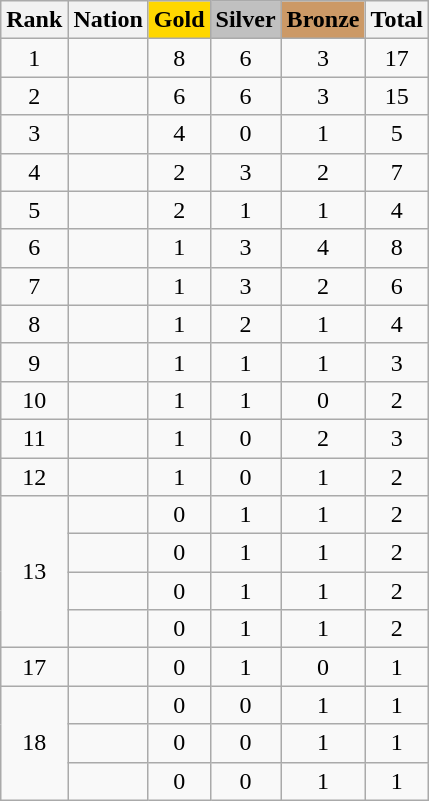<table class="wikitable sortable" style="text-align:center">
<tr>
<th>Rank</th>
<th>Nation</th>
<th style="background-color:gold">Gold</th>
<th style="background-color:silver">Silver</th>
<th style="background-color:#cc9966">Bronze</th>
<th>Total</th>
</tr>
<tr>
<td>1</td>
<td align=left></td>
<td>8</td>
<td>6</td>
<td>3</td>
<td>17</td>
</tr>
<tr>
<td>2</td>
<td align=left></td>
<td>6</td>
<td>6</td>
<td>3</td>
<td>15</td>
</tr>
<tr>
<td>3</td>
<td align=left></td>
<td>4</td>
<td>0</td>
<td>1</td>
<td>5</td>
</tr>
<tr>
<td>4</td>
<td align=left></td>
<td>2</td>
<td>3</td>
<td>2</td>
<td>7</td>
</tr>
<tr>
<td>5</td>
<td align=left></td>
<td>2</td>
<td>1</td>
<td>1</td>
<td>4</td>
</tr>
<tr>
<td>6</td>
<td align=left></td>
<td>1</td>
<td>3</td>
<td>4</td>
<td>8</td>
</tr>
<tr>
<td>7</td>
<td align=left></td>
<td>1</td>
<td>3</td>
<td>2</td>
<td>6</td>
</tr>
<tr>
<td>8</td>
<td align=left></td>
<td>1</td>
<td>2</td>
<td>1</td>
<td>4</td>
</tr>
<tr>
<td>9</td>
<td align=left></td>
<td>1</td>
<td>1</td>
<td>1</td>
<td>3</td>
</tr>
<tr>
<td>10</td>
<td align=left></td>
<td>1</td>
<td>1</td>
<td>0</td>
<td>2</td>
</tr>
<tr>
<td>11</td>
<td align=left></td>
<td>1</td>
<td>0</td>
<td>2</td>
<td>3</td>
</tr>
<tr>
<td>12</td>
<td align=left></td>
<td>1</td>
<td>0</td>
<td>1</td>
<td>2</td>
</tr>
<tr>
<td rowspan=4>13</td>
<td align=left></td>
<td>0</td>
<td>1</td>
<td>1</td>
<td>2</td>
</tr>
<tr>
<td align=left></td>
<td>0</td>
<td>1</td>
<td>1</td>
<td>2</td>
</tr>
<tr>
<td align=left></td>
<td>0</td>
<td>1</td>
<td>1</td>
<td>2</td>
</tr>
<tr>
<td align=left></td>
<td>0</td>
<td>1</td>
<td>1</td>
<td>2</td>
</tr>
<tr>
<td>17</td>
<td align=left></td>
<td>0</td>
<td>1</td>
<td>0</td>
<td>1</td>
</tr>
<tr>
<td rowspan=3>18</td>
<td align=left></td>
<td>0</td>
<td>0</td>
<td>1</td>
<td>1</td>
</tr>
<tr>
<td align=left></td>
<td>0</td>
<td>0</td>
<td>1</td>
<td>1</td>
</tr>
<tr>
<td align=left></td>
<td>0</td>
<td>0</td>
<td>1</td>
<td>1</td>
</tr>
</table>
